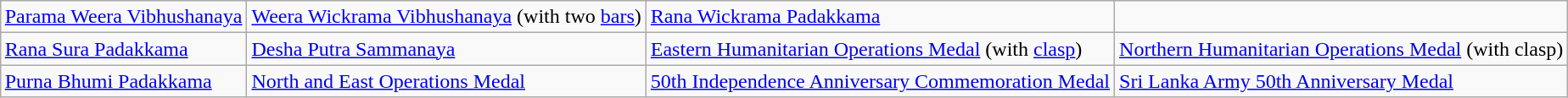<table class="wikitable" style="margin:1em auto;">
<tr>
<td><a href='#'>Parama Weera Vibhushanaya</a></td>
<td><a href='#'>Weera Wickrama Vibhushanaya</a> (with two <a href='#'>bars</a>)</td>
<td><a href='#'>Rana Wickrama Padakkama</a></td>
<td></td>
</tr>
<tr>
<td><a href='#'>Rana Sura Padakkama</a></td>
<td><a href='#'>Desha Putra Sammanaya</a></td>
<td><a href='#'>Eastern Humanitarian Operations Medal</a> (with <a href='#'>clasp</a>)</td>
<td><a href='#'>Northern Humanitarian Operations Medal</a> (with clasp)</td>
</tr>
<tr>
<td><a href='#'>Purna Bhumi Padakkama</a></td>
<td><a href='#'>North and East Operations Medal</a></td>
<td><a href='#'>50th Independence Anniversary Commemoration Medal</a></td>
<td><a href='#'>Sri Lanka Army 50th Anniversary Medal</a></td>
</tr>
</table>
